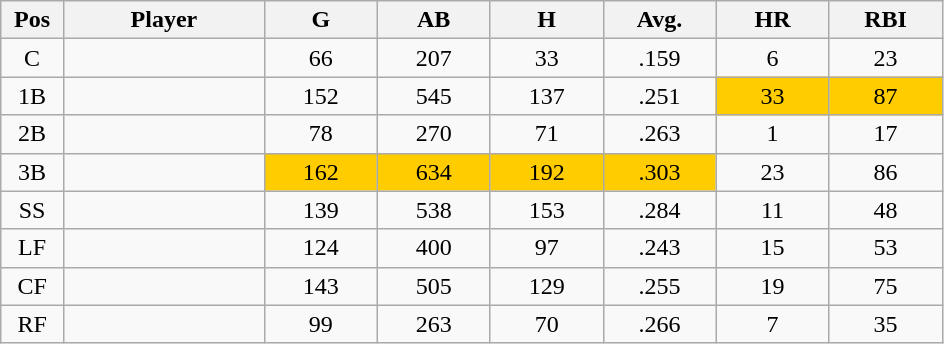<table class="wikitable sortable">
<tr>
<th bgcolor="#DDDDFF" width="5%">Pos</th>
<th bgcolor="#DDDDFF" width="16%">Player</th>
<th bgcolor="#DDDDFF" width="9%">G</th>
<th bgcolor="#DDDDFF" width="9%">AB</th>
<th bgcolor="#DDDDFF" width="9%">H</th>
<th bgcolor="#DDDDFF" width="9%">Avg.</th>
<th bgcolor="#DDDDFF" width="9%">HR</th>
<th bgcolor="#DDDDFF" width="9%">RBI</th>
</tr>
<tr align="center">
<td>C</td>
<td></td>
<td>66</td>
<td>207</td>
<td>33</td>
<td>.159</td>
<td>6</td>
<td>23</td>
</tr>
<tr align="center">
<td>1B</td>
<td></td>
<td>152</td>
<td>545</td>
<td>137</td>
<td>.251</td>
<td bgcolor="FFCC00">33</td>
<td bgcolor="FFCC00">87</td>
</tr>
<tr align="center">
<td>2B</td>
<td></td>
<td>78</td>
<td>270</td>
<td>71</td>
<td>.263</td>
<td>1</td>
<td>17</td>
</tr>
<tr align="center">
<td>3B</td>
<td></td>
<td bgcolor="FFCC00">162</td>
<td bgcolor="FFCC00">634</td>
<td bgcolor="FFCC00">192</td>
<td bgcolor="FFCC00">.303</td>
<td>23</td>
<td>86</td>
</tr>
<tr align="center">
<td>SS</td>
<td></td>
<td>139</td>
<td>538</td>
<td>153</td>
<td>.284</td>
<td>11</td>
<td>48</td>
</tr>
<tr align="center">
<td>LF</td>
<td></td>
<td>124</td>
<td>400</td>
<td>97</td>
<td>.243</td>
<td>15</td>
<td>53</td>
</tr>
<tr align="center">
<td>CF</td>
<td></td>
<td>143</td>
<td>505</td>
<td>129</td>
<td>.255</td>
<td>19</td>
<td>75</td>
</tr>
<tr align="center">
<td>RF</td>
<td></td>
<td>99</td>
<td>263</td>
<td>70</td>
<td>.266</td>
<td>7</td>
<td>35</td>
</tr>
</table>
